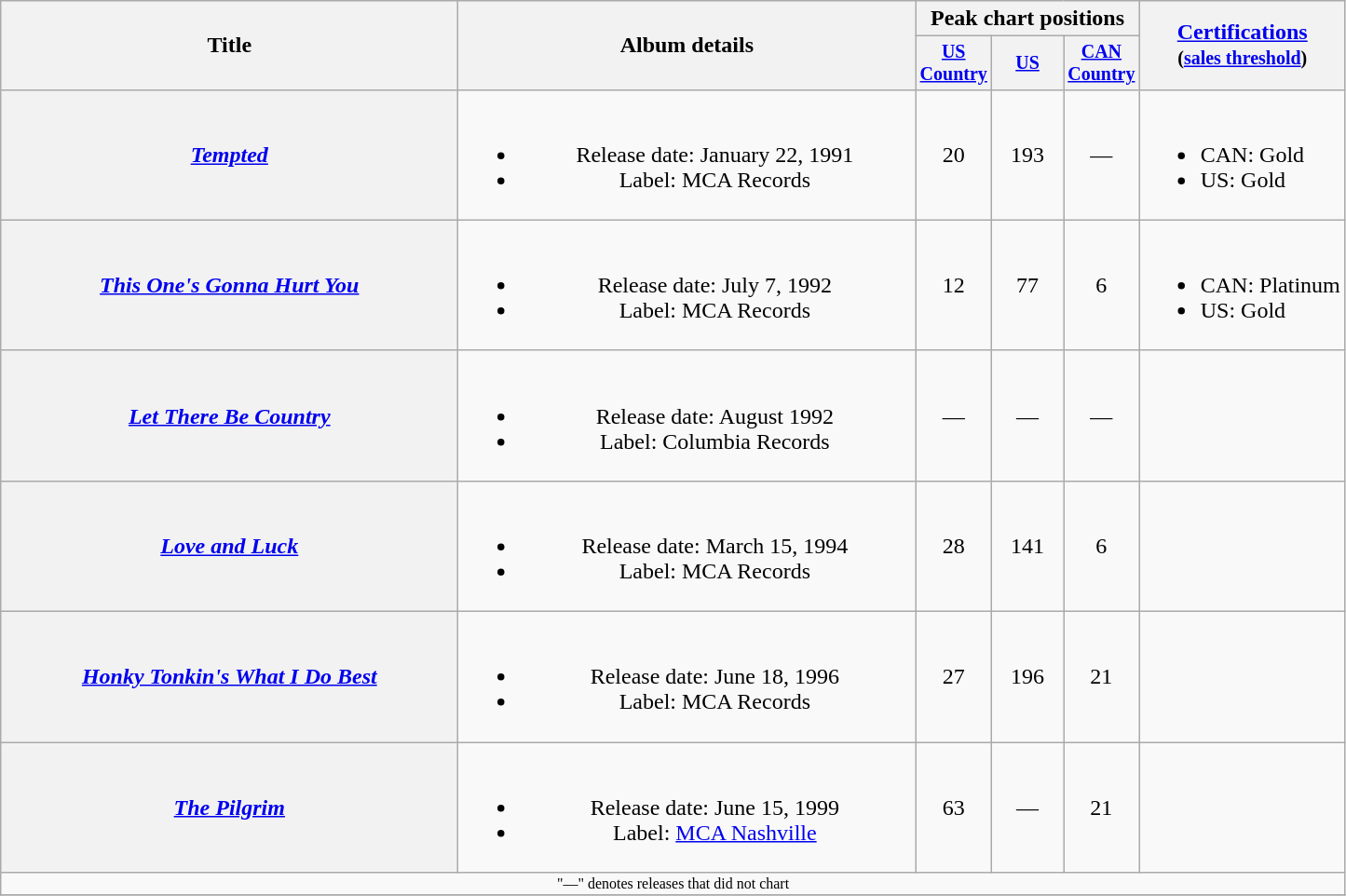<table class="wikitable plainrowheaders" style="text-align:center;">
<tr>
<th rowspan="2" style="width:20em;">Title</th>
<th rowspan="2" style="width:20em;">Album details</th>
<th colspan="3">Peak chart positions</th>
<th rowspan="2"><a href='#'>Certifications</a><br><small>(<a href='#'>sales threshold</a>)</small></th>
</tr>
<tr style="font-size:smaller;">
<th width="45"><a href='#'>US Country</a><br></th>
<th width="45"><a href='#'>US</a><br></th>
<th width="45"><a href='#'>CAN Country</a></th>
</tr>
<tr>
<th scope="row"><em><a href='#'>Tempted</a></em></th>
<td><br><ul><li>Release date: January 22, 1991</li><li>Label: MCA Records</li></ul></td>
<td>20</td>
<td>193</td>
<td>—</td>
<td align="left"><br><ul><li>CAN: Gold</li><li>US: Gold</li></ul></td>
</tr>
<tr>
<th scope="row"><em><a href='#'>This One's Gonna Hurt You</a></em></th>
<td><br><ul><li>Release date: July 7, 1992</li><li>Label: MCA Records</li></ul></td>
<td>12</td>
<td>77</td>
<td>6</td>
<td align="left"><br><ul><li>CAN: Platinum</li><li>US: Gold</li></ul></td>
</tr>
<tr>
<th scope="row"><em><a href='#'>Let There Be Country</a></em></th>
<td><br><ul><li>Release date: August 1992</li><li>Label: Columbia Records</li></ul></td>
<td>—</td>
<td>—</td>
<td>—</td>
<td></td>
</tr>
<tr>
<th scope="row"><em><a href='#'>Love and Luck</a></em></th>
<td><br><ul><li>Release date: March 15, 1994</li><li>Label: MCA Records</li></ul></td>
<td>28</td>
<td>141</td>
<td>6</td>
<td></td>
</tr>
<tr>
<th scope="row"><em><a href='#'>Honky Tonkin's What I Do Best</a></em></th>
<td><br><ul><li>Release date: June 18, 1996</li><li>Label: MCA Records</li></ul></td>
<td>27</td>
<td>196</td>
<td>21</td>
<td></td>
</tr>
<tr>
<th scope="row"><em><a href='#'>The Pilgrim</a></em></th>
<td><br><ul><li>Release date: June 15, 1999</li><li>Label: <a href='#'>MCA Nashville</a></li></ul></td>
<td>63</td>
<td>—</td>
<td>21</td>
<td></td>
</tr>
<tr>
<td colspan="6" style="font-size: 8pt">"—" denotes releases that did not chart</td>
</tr>
<tr>
</tr>
</table>
